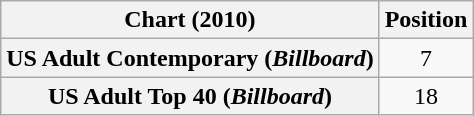<table class="wikitable sortable plainrowheaders">
<tr>
<th>Chart (2010)</th>
<th>Position</th>
</tr>
<tr>
<th scope="row">US Adult Contemporary (<em>Billboard</em>)</th>
<td style="text-align:center;">7</td>
</tr>
<tr>
<th scope="row">US Adult Top 40 (<em>Billboard</em>)</th>
<td style="text-align:center;">18</td>
</tr>
</table>
